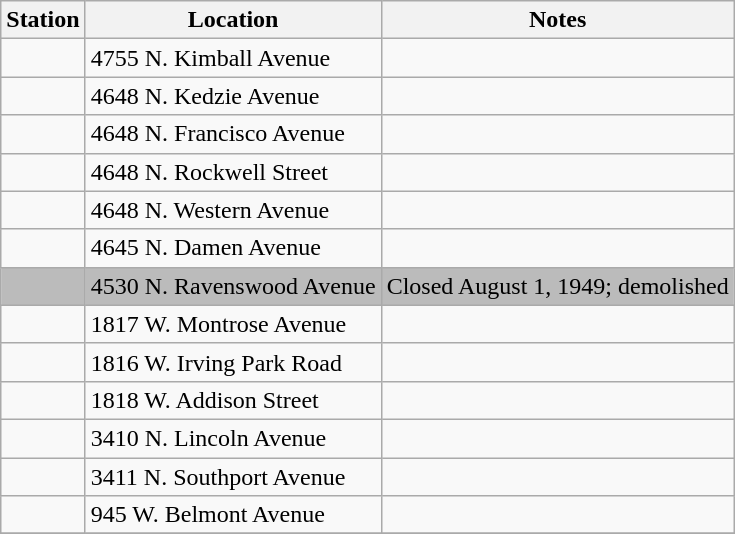<table border=1 align=center class="wikitable plainrowheaders">
<tr>
<th>Station</th>
<th>Location</th>
<th>Notes</th>
</tr>
<tr>
<td>  </td>
<td>4755 N. Kimball Avenue</td>
<td></td>
</tr>
<tr>
<td> </td>
<td>4648 N. Kedzie Avenue</td>
<td></td>
</tr>
<tr>
<td> </td>
<td>4648 N. Francisco Avenue</td>
<td></td>
</tr>
<tr>
<td> </td>
<td>4648 N. Rockwell Street</td>
<td></td>
</tr>
<tr>
<td> </td>
<td>4648 N. Western Avenue</td>
<td></td>
</tr>
<tr>
<td>   </td>
<td>4645 N. Damen Avenue</td>
<td></td>
</tr>
<tr style="background-color: #bbb">
<td></td>
<td>4530 N. Ravenswood Avenue</td>
<td>Closed August 1, 1949; demolished</td>
</tr>
<tr>
<td> </td>
<td>1817 W. Montrose Avenue</td>
<td></td>
</tr>
<tr>
<td> </td>
<td>1816 W. Irving Park Road</td>
<td></td>
</tr>
<tr>
<td> </td>
<td>1818 W. Addison Street</td>
<td></td>
</tr>
<tr>
<td> </td>
<td>3410 N. Lincoln Avenue</td>
<td></td>
</tr>
<tr>
<td> </td>
<td>3411 N. Southport Avenue</td>
<td></td>
</tr>
<tr>
<td> </td>
<td>945 W. Belmont Avenue</td>
<td></td>
</tr>
<tr>
</tr>
</table>
